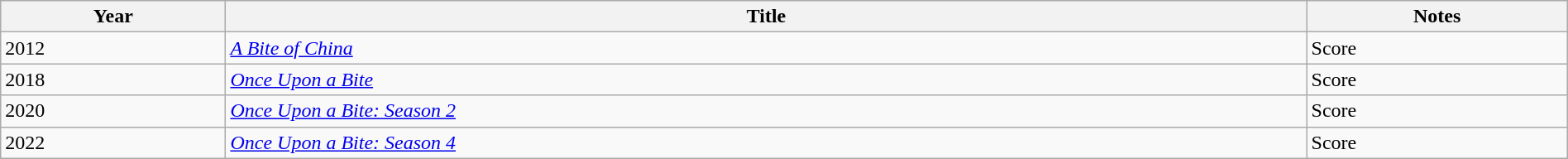<table class="wikitable sortable" width="100%">
<tr>
<th>Year</th>
<th>Title</th>
<th>Notes</th>
</tr>
<tr>
<td>2012</td>
<td><em><a href='#'>A Bite of China</a></em></td>
<td>Score</td>
</tr>
<tr>
<td>2018</td>
<td><em><a href='#'>Once Upon a Bite</a></em></td>
<td>Score</td>
</tr>
<tr>
<td>2020</td>
<td><em><a href='#'>Once Upon a Bite: Season 2</a></em></td>
<td>Score</td>
</tr>
<tr>
<td>2022</td>
<td><em><a href='#'>Once Upon a Bite: Season 4</a></em></td>
<td>Score</td>
</tr>
</table>
